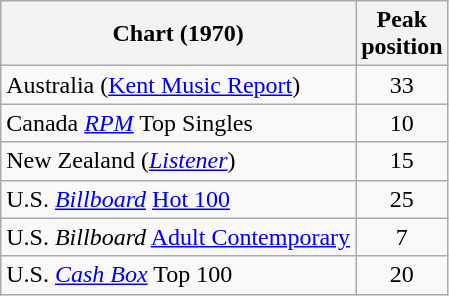<table class="wikitable sortable">
<tr>
<th align="left">Chart (1970)</th>
<th align="left">Peak<br>position</th>
</tr>
<tr>
<td>Australia (<a href='#'>Kent Music Report</a>)</td>
<td style="text-align:center;">33</td>
</tr>
<tr>
<td>Canada <a href='#'><em>RPM</em></a> Top Singles</td>
<td style="text-align:center;">10</td>
</tr>
<tr>
<td>New Zealand (<em><a href='#'>Listener</a></em>)</td>
<td style="text-align:center;">15</td>
</tr>
<tr>
<td>U.S. <em><a href='#'>Billboard</a></em> <a href='#'>Hot 100</a></td>
<td style="text-align:center;">25</td>
</tr>
<tr>
<td>U.S. <em>Billboard</em> <a href='#'>Adult Contemporary</a></td>
<td align="center">7</td>
</tr>
<tr>
<td>U.S. <em><a href='#'>Cash Box</a></em> Top 100</td>
<td style="text-align:center;">20</td>
</tr>
</table>
